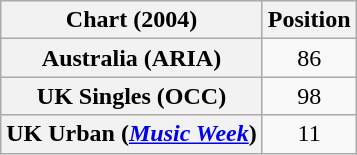<table class="wikitable sortable plainrowheaders" style="text-align:center">
<tr>
<th scope="col">Chart (2004)</th>
<th scope="col">Position</th>
</tr>
<tr>
<th scope="row">Australia (ARIA)</th>
<td>86</td>
</tr>
<tr>
<th scope="row">UK Singles (OCC)</th>
<td>98</td>
</tr>
<tr>
<th scope="row">UK Urban (<em><a href='#'>Music Week</a></em>)<br></th>
<td>11</td>
</tr>
</table>
